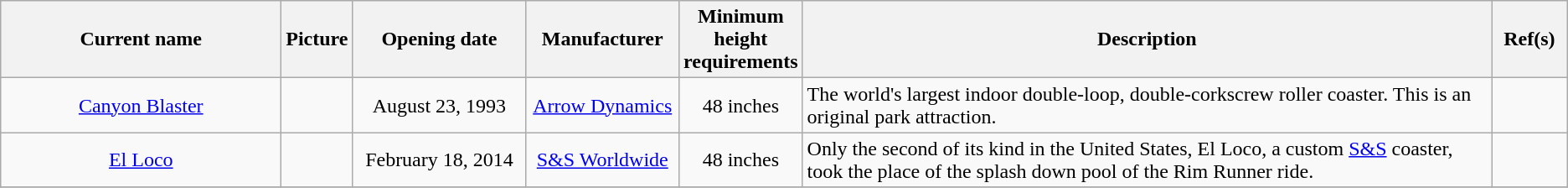<table class="wikitable sortable" style="text-align: center">
<tr>
<th style="width:20%;">Current name</th>
<th>Picture</th>
<th style="width:12%;">Opening date</th>
<th style="width:10%;">Manufacturer</th>
<th>Minimum height requirements</th>
<th class="unsortable" style="width:50%;">Description</th>
<th class="unsortable" style="width:5%;">Ref(s)</th>
</tr>
<tr>
<td><a href='#'>Canyon Blaster</a></td>
<td> </td>
<td>August 23, 1993</td>
<td><a href='#'>Arrow Dynamics</a></td>
<td>48 inches</td>
<td style="text-align:left;">The world's largest indoor double-loop, double-corkscrew roller coaster. This is an original park attraction.</td>
<td></td>
</tr>
<tr>
<td><a href='#'>El Loco</a></td>
<td> </td>
<td>February 18, 2014</td>
<td><a href='#'>S&S Worldwide</a></td>
<td>48 inches</td>
<td style="text-align:left;">Only the second of its kind in the United States, El Loco, a custom <a href='#'>S&S</a> coaster, took the place of the splash down pool of the Rim Runner ride.</td>
<td></td>
</tr>
<tr>
</tr>
</table>
